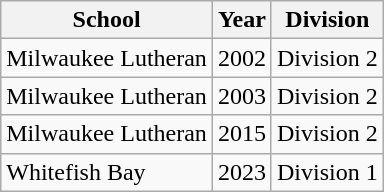<table class="wikitable">
<tr>
<th>School</th>
<th>Year</th>
<th>Division</th>
</tr>
<tr>
<td>Milwaukee Lutheran</td>
<td>2002</td>
<td>Division 2</td>
</tr>
<tr>
<td>Milwaukee Lutheran</td>
<td>2003</td>
<td>Division 2</td>
</tr>
<tr>
<td>Milwaukee Lutheran</td>
<td>2015</td>
<td>Division 2</td>
</tr>
<tr>
<td>Whitefish Bay</td>
<td>2023</td>
<td>Division 1</td>
</tr>
</table>
